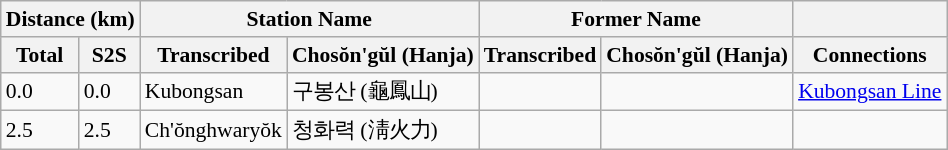<table class="wikitable" style="font-size:90%;">
<tr>
<th colspan="2">Distance (km)</th>
<th colspan="2">Station Name</th>
<th colspan="2">Former Name</th>
<th></th>
</tr>
<tr>
<th>Total</th>
<th>S2S</th>
<th>Transcribed</th>
<th>Chosŏn'gŭl (Hanja)</th>
<th>Transcribed</th>
<th>Chosŏn'gŭl (Hanja)</th>
<th>Connections</th>
</tr>
<tr>
<td>0.0</td>
<td>0.0</td>
<td>Kubongsan</td>
<td>구봉산 (龜鳳山)</td>
<td></td>
<td></td>
<td><a href='#'>Kubongsan Line</a></td>
</tr>
<tr>
<td>2.5</td>
<td>2.5</td>
<td>Ch'ŏnghwaryŏk</td>
<td>청화력 (淸火力)</td>
<td></td>
<td></td>
<td></td>
</tr>
</table>
